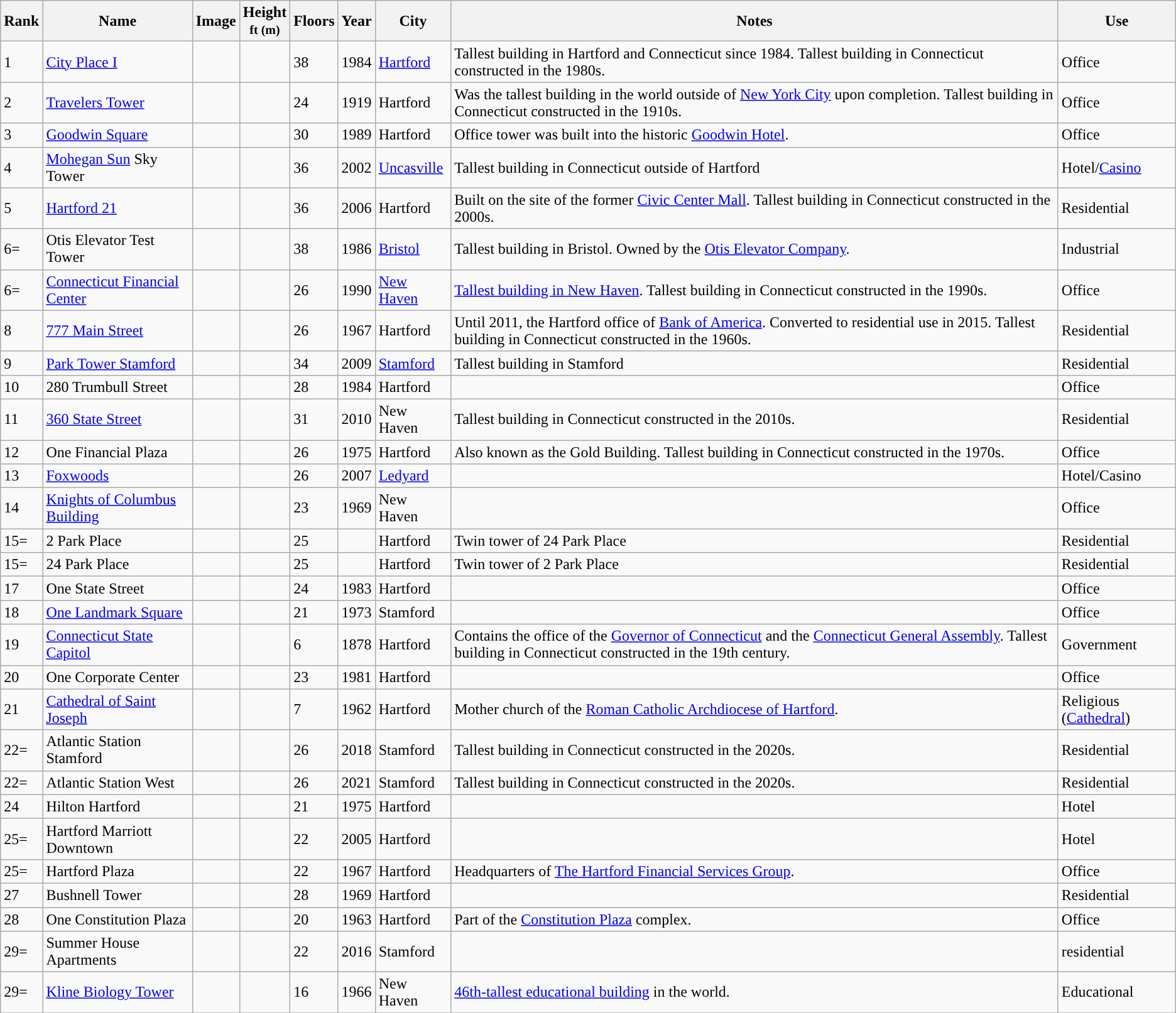<table class="wikitable sortable">
<tr>
<th>Rank</th>
<th>Name</th>
<th>Image</th>
<th>Height<br><small>ft (m)</small></th>
<th>Floors</th>
<th>Year</th>
<th>City</th>
<th>Notes</th>
<th>Use</th>
</tr>
<tr>
<td>1</td>
<td><a href='#'>City Place I</a></td>
<td></td>
<td></td>
<td>38</td>
<td>1984</td>
<td><a href='#'>Hartford</a></td>
<td>Tallest building in Hartford and Connecticut since 1984. Tallest building in Connecticut constructed in the 1980s.</td>
<td>Office</td>
</tr>
<tr>
<td>2</td>
<td><a href='#'>Travelers Tower</a></td>
<td></td>
<td></td>
<td>24</td>
<td>1919</td>
<td>Hartford</td>
<td>Was the tallest building in the world outside of <a href='#'>New York City</a> upon completion. Tallest building in Connecticut constructed in the 1910s.</td>
<td>Office</td>
</tr>
<tr>
<td>3</td>
<td><a href='#'>Goodwin Square</a></td>
<td></td>
<td></td>
<td>30</td>
<td>1989</td>
<td>Hartford</td>
<td>Office tower was built into the historic <a href='#'>Goodwin Hotel</a>.</td>
<td>Office</td>
</tr>
<tr>
<td>4</td>
<td><a href='#'>Mohegan Sun</a> Sky Tower</td>
<td></td>
<td></td>
<td>36</td>
<td>2002</td>
<td><a href='#'>Uncasville</a></td>
<td>Tallest building in Connecticut outside of Hartford</td>
<td>Hotel/<a href='#'>Casino</a></td>
</tr>
<tr>
<td>5</td>
<td><a href='#'>Hartford 21</a></td>
<td></td>
<td></td>
<td>36</td>
<td>2006</td>
<td>Hartford</td>
<td>Built on the site of the former <a href='#'>Civic Center Mall</a>. Tallest building in Connecticut constructed in the 2000s.</td>
<td>Residential</td>
</tr>
<tr>
<td>6=</td>
<td>Otis Elevator Test Tower</td>
<td></td>
<td></td>
<td>38</td>
<td>1986</td>
<td><a href='#'>Bristol</a></td>
<td>Tallest building in Bristol. Owned by the <a href='#'>Otis Elevator Company</a>.</td>
<td>Industrial</td>
</tr>
<tr>
<td>6=</td>
<td><a href='#'>Connecticut Financial Center</a></td>
<td></td>
<td></td>
<td>26</td>
<td>1990</td>
<td><a href='#'>New Haven</a></td>
<td><a href='#'>Tallest building in New Haven</a>. Tallest building in Connecticut constructed in the 1990s.</td>
<td>Office</td>
</tr>
<tr>
<td>8</td>
<td><a href='#'>777 Main Street</a></td>
<td></td>
<td></td>
<td>26</td>
<td>1967</td>
<td>Hartford</td>
<td>Until 2011, the Hartford office of <a href='#'>Bank of America</a>. Converted to residential use in 2015. Tallest building in Connecticut constructed in the 1960s.</td>
<td>Residential</td>
</tr>
<tr>
<td>9</td>
<td><a href='#'>Park Tower Stamford</a></td>
<td></td>
<td></td>
<td>34</td>
<td>2009</td>
<td><a href='#'>Stamford</a></td>
<td>Tallest building in Stamford</td>
<td>Residential</td>
</tr>
<tr>
<td>10</td>
<td>280 Trumbull Street</td>
<td></td>
<td></td>
<td>28</td>
<td>1984</td>
<td>Hartford</td>
<td></td>
<td>Office</td>
</tr>
<tr>
<td>11</td>
<td><a href='#'>360 State Street</a></td>
<td></td>
<td></td>
<td>31</td>
<td>2010</td>
<td>New Haven</td>
<td>Tallest building in Connecticut constructed in the 2010s.</td>
<td>Residential</td>
</tr>
<tr>
<td>12</td>
<td>One Financial Plaza</td>
<td></td>
<td></td>
<td>26</td>
<td>1975</td>
<td>Hartford</td>
<td>Also known as the Gold Building. Tallest building in Connecticut constructed in the 1970s.</td>
<td>Office</td>
</tr>
<tr>
<td>13</td>
<td><a href='#'>Foxwoods</a></td>
<td></td>
<td></td>
<td>26</td>
<td>2007</td>
<td><a href='#'>Ledyard</a></td>
<td></td>
<td>Hotel/Casino</td>
</tr>
<tr>
<td>14</td>
<td><a href='#'>Knights of Columbus Building</a></td>
<td></td>
<td></td>
<td>23</td>
<td>1969</td>
<td>New Haven</td>
<td align="left”"></td>
<td>Office</td>
</tr>
<tr>
<td>15=</td>
<td>2 Park Place</td>
<td></td>
<td></td>
<td>25</td>
<td></td>
<td>Hartford</td>
<td>Twin tower of 24 Park Place</td>
<td>Residential</td>
</tr>
<tr>
<td>15=</td>
<td>24 Park Place</td>
<td></td>
<td></td>
<td>25</td>
<td></td>
<td>Hartford</td>
<td>Twin tower of 2 Park Place</td>
<td>Residential</td>
</tr>
<tr>
<td>17</td>
<td>One State Street</td>
<td></td>
<td></td>
<td>24</td>
<td>1983</td>
<td>Hartford</td>
<td></td>
<td>Office</td>
</tr>
<tr>
<td>18</td>
<td><a href='#'>One Landmark Square</a></td>
<td></td>
<td></td>
<td>21</td>
<td>1973</td>
<td>Stamford</td>
<td></td>
<td>Office</td>
</tr>
<tr>
<td>19</td>
<td><a href='#'>Connecticut State Capitol</a></td>
<td></td>
<td></td>
<td>6</td>
<td>1878</td>
<td>Hartford</td>
<td>Contains the office of the <a href='#'>Governor of Connecticut</a> and the <a href='#'>Connecticut General Assembly</a>. Tallest building in Connecticut constructed in the 19th century.</td>
<td>Government</td>
</tr>
<tr>
<td>20</td>
<td>One Corporate Center</td>
<td></td>
<td></td>
<td>23</td>
<td>1981</td>
<td>Hartford</td>
<td></td>
<td>Office</td>
</tr>
<tr>
<td>21</td>
<td><a href='#'>Cathedral of Saint Joseph</a></td>
<td></td>
<td></td>
<td>7</td>
<td>1962</td>
<td>Hartford</td>
<td>Mother church of the <a href='#'>Roman Catholic Archdiocese of Hartford</a>.</td>
<td>Religious (<a href='#'>Cathedral</a>)</td>
</tr>
<tr>
<td>22=</td>
<td>Atlantic Station Stamford</td>
<td></td>
<td></td>
<td>26</td>
<td>2018</td>
<td>Stamford</td>
<td>Tallest building in Connecticut constructed in the 2020s.</td>
<td>Residential</td>
</tr>
<tr>
<td>22=</td>
<td>Atlantic Station West</td>
<td></td>
<td></td>
<td>26</td>
<td>2021</td>
<td>Stamford</td>
<td>Tallest building in Connecticut constructed in the 2020s.</td>
<td>Residential</td>
</tr>
<tr>
<td>24</td>
<td>Hilton Hartford</td>
<td></td>
<td></td>
<td>21</td>
<td>1975</td>
<td>Hartford</td>
<td></td>
<td>Hotel</td>
</tr>
<tr>
<td>25=</td>
<td>Hartford Marriott Downtown</td>
<td></td>
<td></td>
<td>22</td>
<td>2005</td>
<td>Hartford</td>
<td></td>
<td>Hotel</td>
</tr>
<tr>
<td>25=</td>
<td>Hartford Plaza</td>
<td></td>
<td></td>
<td>22</td>
<td>1967</td>
<td>Hartford</td>
<td>Headquarters of <a href='#'>The Hartford Financial Services Group</a>.</td>
<td>Office</td>
</tr>
<tr>
<td>27</td>
<td>Bushnell Tower</td>
<td></td>
<td></td>
<td>28</td>
<td>1969</td>
<td>Hartford</td>
<td></td>
<td>Residential</td>
</tr>
<tr>
<td>28</td>
<td>One Constitution Plaza</td>
<td></td>
<td></td>
<td>20</td>
<td>1963</td>
<td>Hartford</td>
<td>Part of the <a href='#'>Constitution Plaza</a> complex.</td>
<td>Office</td>
</tr>
<tr>
<td>29=</td>
<td>Summer House Apartments</td>
<td></td>
<td></td>
<td>22</td>
<td>2016</td>
<td>Stamford</td>
<td></td>
<td>residential</td>
</tr>
<tr>
<td>29=</td>
<td><a href='#'>Kline Biology Tower</a></td>
<td></td>
<td></td>
<td>16</td>
<td>1966</td>
<td>New Haven</td>
<td><a href='#'>46th-tallest educational building</a> in the world.</td>
<td>Educational</td>
</tr>
<tr>
</tr>
</table>
